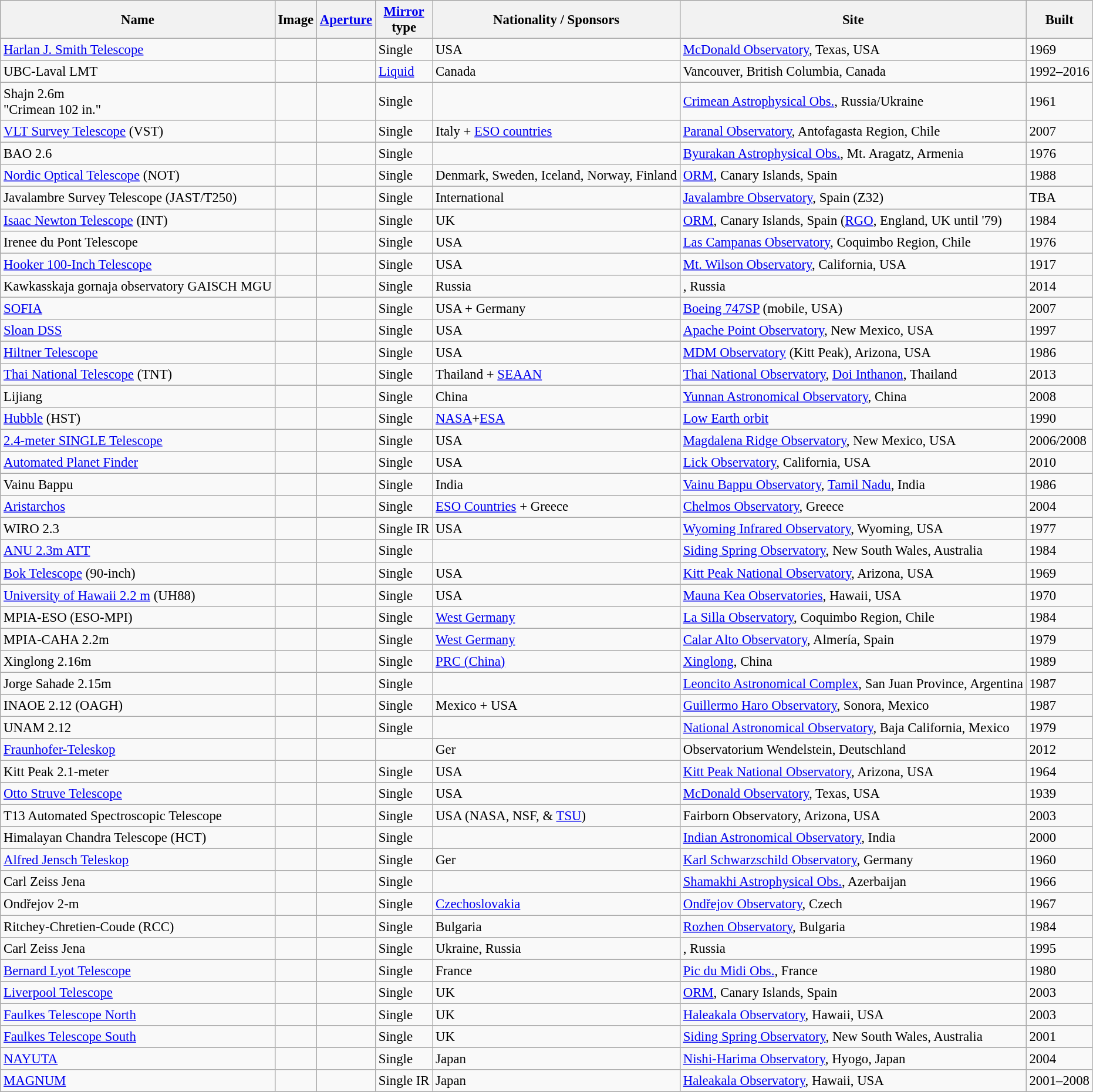<table class="wikitable sortable" style="font-size:95%;">
<tr>
<th>Name</th>
<th>Image</th>
<th><a href='#'>Aperture</a></th>
<th><a href='#'>Mirror</a><br>type</th>
<th>Nationality / Sponsors</th>
<th>Site</th>
<th>Built</th>
</tr>
<tr>
<td><a href='#'>Harlan J. Smith Telescope</a></td>
<td></td>
<td></td>
<td>Single</td>
<td>USA</td>
<td><a href='#'>McDonald Observatory</a>, Texas, USA</td>
<td>1969</td>
</tr>
<tr>
<td>UBC-Laval LMT</td>
<td></td>
<td></td>
<td><a href='#'>Liquid</a></td>
<td>Canada</td>
<td>Vancouver, British Columbia, Canada</td>
<td>1992–2016</td>
</tr>
<tr>
<td>Shajn 2.6m <br>"Crimean 102 in."</td>
<td></td>
<td></td>
<td>Single</td>
<td></td>
<td><a href='#'>Crimean Astrophysical Obs.</a>, Russia/Ukraine</td>
<td>1961</td>
</tr>
<tr>
<td><a href='#'>VLT Survey Telescope</a> (VST)</td>
<td></td>
<td></td>
<td>Single</td>
<td>Italy + <a href='#'>ESO countries</a></td>
<td><a href='#'>Paranal Observatory</a>, Antofagasta Region, Chile</td>
<td>2007</td>
</tr>
<tr>
<td>BAO 2.6</td>
<td></td>
<td></td>
<td>Single</td>
<td></td>
<td><a href='#'>Byurakan Astrophysical Obs.</a>, Mt. Aragatz, Armenia</td>
<td>1976</td>
</tr>
<tr>
<td><a href='#'>Nordic Optical Telescope</a> (NOT)</td>
<td></td>
<td></td>
<td>Single</td>
<td>Denmark, Sweden, Iceland, Norway, Finland</td>
<td><a href='#'>ORM</a>, Canary Islands, Spain</td>
<td>1988</td>
</tr>
<tr>
<td>Javalambre Survey Telescope (JAST/T250)</td>
<td></td>
<td></td>
<td>Single</td>
<td>International</td>
<td><a href='#'>Javalambre Observatory</a>, Spain (Z32)</td>
<td>TBA</td>
</tr>
<tr>
<td><a href='#'>Isaac Newton Telescope</a> (INT)</td>
<td></td>
<td></td>
<td>Single</td>
<td>UK</td>
<td><a href='#'>ORM</a>, Canary Islands, Spain (<a href='#'>RGO</a>, England, UK until '79)</td>
<td>1984</td>
</tr>
<tr>
<td>Irenee du Pont Telescope</td>
<td></td>
<td></td>
<td>Single</td>
<td>USA</td>
<td><a href='#'>Las Campanas Observatory</a>, Coquimbo Region, Chile</td>
<td>1976</td>
</tr>
<tr>
<td><a href='#'>Hooker 100-Inch Telescope</a></td>
<td></td>
<td></td>
<td>Single</td>
<td>USA</td>
<td><a href='#'>Mt. Wilson Observatory</a>, California, USA</td>
<td>1917</td>
</tr>
<tr>
<td>Kawkasskaja gornaja observatory GAISCH MGU</td>
<td></td>
<td></td>
<td>Single</td>
<td>Russia</td>
<td>, Russia</td>
<td>2014</td>
</tr>
<tr>
<td><a href='#'>SOFIA</a></td>
<td></td>
<td></td>
<td>Single</td>
<td>USA + Germany</td>
<td><a href='#'>Boeing 747SP</a> (mobile, USA)</td>
<td>2007</td>
</tr>
<tr>
<td><a href='#'>Sloan DSS</a></td>
<td></td>
<td></td>
<td>Single</td>
<td>USA</td>
<td><a href='#'>Apache Point Observatory</a>, New Mexico, USA</td>
<td>1997</td>
</tr>
<tr>
<td><a href='#'>Hiltner Telescope</a></td>
<td></td>
<td></td>
<td>Single</td>
<td>USA</td>
<td><a href='#'>MDM Observatory</a> (Kitt Peak), Arizona, USA</td>
<td>1986</td>
</tr>
<tr>
<td><a href='#'>Thai National Telescope</a> (TNT)</td>
<td></td>
<td></td>
<td>Single</td>
<td>Thailand + <a href='#'>SEAAN</a></td>
<td><a href='#'>Thai National Observatory</a>, <a href='#'>Doi Inthanon</a>, Thailand</td>
<td>2013</td>
</tr>
<tr>
<td>Lijiang</td>
<td></td>
<td></td>
<td>Single</td>
<td>China</td>
<td><a href='#'>Yunnan Astronomical Observatory</a>, China</td>
<td>2008</td>
</tr>
<tr>
<td><a href='#'>Hubble</a> (HST)</td>
<td></td>
<td></td>
<td>Single</td>
<td><a href='#'>NASA</a>+<a href='#'>ESA</a></td>
<td><a href='#'>Low Earth orbit</a></td>
<td>1990</td>
</tr>
<tr>
<td><a href='#'>2.4-meter SINGLE Telescope</a></td>
<td></td>
<td></td>
<td>Single</td>
<td>USA</td>
<td><a href='#'>Magdalena Ridge Observatory</a>, New Mexico, USA</td>
<td>2006/2008</td>
</tr>
<tr>
<td><a href='#'>Automated Planet Finder</a></td>
<td></td>
<td></td>
<td>Single</td>
<td>USA</td>
<td><a href='#'>Lick Observatory</a>, California, USA</td>
<td>2010</td>
</tr>
<tr>
<td>Vainu Bappu</td>
<td></td>
<td></td>
<td>Single</td>
<td>India</td>
<td><a href='#'>Vainu Bappu Observatory</a>, <a href='#'>Tamil Nadu</a>, India</td>
<td>1986</td>
</tr>
<tr>
<td><a href='#'>Aristarchos</a></td>
<td></td>
<td></td>
<td>Single</td>
<td><a href='#'>ESO Countries</a> + Greece</td>
<td><a href='#'>Chelmos Observatory</a>, Greece</td>
<td>2004</td>
</tr>
<tr>
<td>WIRO 2.3</td>
<td></td>
<td> </td>
<td>Single IR</td>
<td>USA</td>
<td><a href='#'>Wyoming Infrared Observatory</a>, Wyoming, USA</td>
<td>1977</td>
</tr>
<tr>
<td><a href='#'>ANU 2.3m ATT</a></td>
<td></td>
<td></td>
<td>Single</td>
<td></td>
<td><a href='#'>Siding Spring Observatory</a>, New South Wales, Australia</td>
<td>1984</td>
</tr>
<tr>
<td><a href='#'>Bok Telescope</a> (90-inch)</td>
<td></td>
<td></td>
<td>Single</td>
<td>USA</td>
<td><a href='#'>Kitt Peak National Observatory</a>, Arizona, USA</td>
<td>1969</td>
</tr>
<tr>
<td><a href='#'>University of Hawaii 2.2 m</a> (UH88)</td>
<td></td>
<td></td>
<td>Single</td>
<td>USA</td>
<td><a href='#'>Mauna Kea Observatories</a>, Hawaii, USA</td>
<td>1970</td>
</tr>
<tr>
<td>MPIA-ESO (ESO-MPI)</td>
<td></td>
<td></td>
<td>Single</td>
<td><a href='#'>West Germany</a></td>
<td><a href='#'>La Silla Observatory</a>, Coquimbo Region, Chile</td>
<td>1984</td>
</tr>
<tr>
<td>MPIA-CAHA 2.2m</td>
<td></td>
<td></td>
<td>Single</td>
<td><a href='#'>West Germany</a></td>
<td><a href='#'>Calar Alto Observatory</a>, Almería, Spain</td>
<td>1979</td>
</tr>
<tr>
<td>Xinglong 2.16m</td>
<td></td>
<td></td>
<td>Single</td>
<td><a href='#'>PRC (China)</a></td>
<td><a href='#'>Xinglong</a>, China</td>
<td>1989</td>
</tr>
<tr>
<td>Jorge Sahade 2.15m</td>
<td></td>
<td></td>
<td>Single</td>
<td></td>
<td><a href='#'>Leoncito Astronomical Complex</a>, San Juan Province, Argentina</td>
<td>1987</td>
</tr>
<tr>
<td>INAOE 2.12 (OAGH)</td>
<td></td>
<td></td>
<td>Single</td>
<td>Mexico + USA</td>
<td><a href='#'>Guillermo Haro Observatory</a>, Sonora, Mexico</td>
<td>1987</td>
</tr>
<tr>
<td>UNAM 2.12</td>
<td></td>
<td></td>
<td>Single</td>
<td></td>
<td><a href='#'>National Astronomical Observatory</a>, Baja California, Mexico</td>
<td>1979</td>
</tr>
<tr>
<td><a href='#'>Fraunhofer-Teleskop</a></td>
<td></td>
<td></td>
<td></td>
<td>Ger</td>
<td>Observatorium Wendelstein, Deutschland</td>
<td>2012</td>
</tr>
<tr>
<td>Kitt Peak 2.1-meter</td>
<td></td>
<td></td>
<td>Single</td>
<td>USA</td>
<td><a href='#'>Kitt Peak National Observatory</a>, Arizona, USA</td>
<td>1964</td>
</tr>
<tr>
<td><a href='#'>Otto Struve Telescope</a></td>
<td></td>
<td></td>
<td>Single</td>
<td>USA</td>
<td><a href='#'>McDonald Observatory</a>, Texas, USA</td>
<td>1939</td>
</tr>
<tr>
<td>T13 Automated Spectroscopic Telescope</td>
<td></td>
<td></td>
<td>Single</td>
<td>USA (NASA, NSF, & <a href='#'>TSU</a>)</td>
<td>Fairborn Observatory, Arizona, USA</td>
<td>2003</td>
</tr>
<tr>
<td>Himalayan Chandra Telescope (HCT)</td>
<td></td>
<td></td>
<td>Single</td>
<td></td>
<td><a href='#'>Indian Astronomical Observatory</a>, India</td>
<td>2000</td>
</tr>
<tr>
<td><a href='#'>Alfred Jensch Teleskop</a></td>
<td></td>
<td></td>
<td>Single</td>
<td>Ger</td>
<td><a href='#'>Karl Schwarzschild Observatory</a>, Germany</td>
<td>1960</td>
</tr>
<tr>
<td>Carl Zeiss Jena</td>
<td></td>
<td></td>
<td>Single</td>
<td></td>
<td><a href='#'>Shamakhi Astrophysical Obs.</a>, Azerbaijan</td>
<td>1966</td>
</tr>
<tr>
<td>Ondřejov 2-m</td>
<td></td>
<td></td>
<td>Single</td>
<td><a href='#'>Czechoslovakia</a></td>
<td><a href='#'>Ondřejov Observatory</a>, Czech</td>
<td>1967</td>
</tr>
<tr>
<td>Ritchey-Chretien-Coude (RCC)</td>
<td></td>
<td></td>
<td>Single</td>
<td>Bulgaria</td>
<td><a href='#'>Rozhen Observatory</a>, Bulgaria</td>
<td>1984</td>
</tr>
<tr>
<td>Carl Zeiss Jena</td>
<td></td>
<td></td>
<td>Single</td>
<td>Ukraine, Russia</td>
<td>, Russia</td>
<td>1995</td>
</tr>
<tr>
<td><a href='#'>Bernard Lyot Telescope</a></td>
<td></td>
<td></td>
<td>Single</td>
<td>France</td>
<td><a href='#'>Pic du Midi Obs.</a>, France</td>
<td>1980</td>
</tr>
<tr>
<td><a href='#'>Liverpool Telescope</a></td>
<td></td>
<td></td>
<td>Single</td>
<td>UK</td>
<td><a href='#'>ORM</a>, Canary Islands, Spain</td>
<td>2003</td>
</tr>
<tr>
<td><a href='#'>Faulkes Telescope North</a></td>
<td></td>
<td></td>
<td>Single</td>
<td>UK</td>
<td><a href='#'>Haleakala Observatory</a>, Hawaii, USA</td>
<td>2003</td>
</tr>
<tr>
<td><a href='#'>Faulkes Telescope South</a></td>
<td></td>
<td></td>
<td>Single</td>
<td>UK</td>
<td><a href='#'>Siding Spring Observatory</a>, New South Wales, Australia</td>
<td>2001</td>
</tr>
<tr>
<td><a href='#'>NAYUTA</a></td>
<td></td>
<td></td>
<td>Single</td>
<td>Japan</td>
<td><a href='#'>Nishi-Harima Observatory</a>, Hyogo, Japan</td>
<td>2004</td>
</tr>
<tr>
<td><a href='#'>MAGNUM</a></td>
<td></td>
<td></td>
<td>Single IR</td>
<td>Japan</td>
<td><a href='#'>Haleakala Observatory</a>, Hawaii, USA</td>
<td>2001–2008</td>
</tr>
</table>
